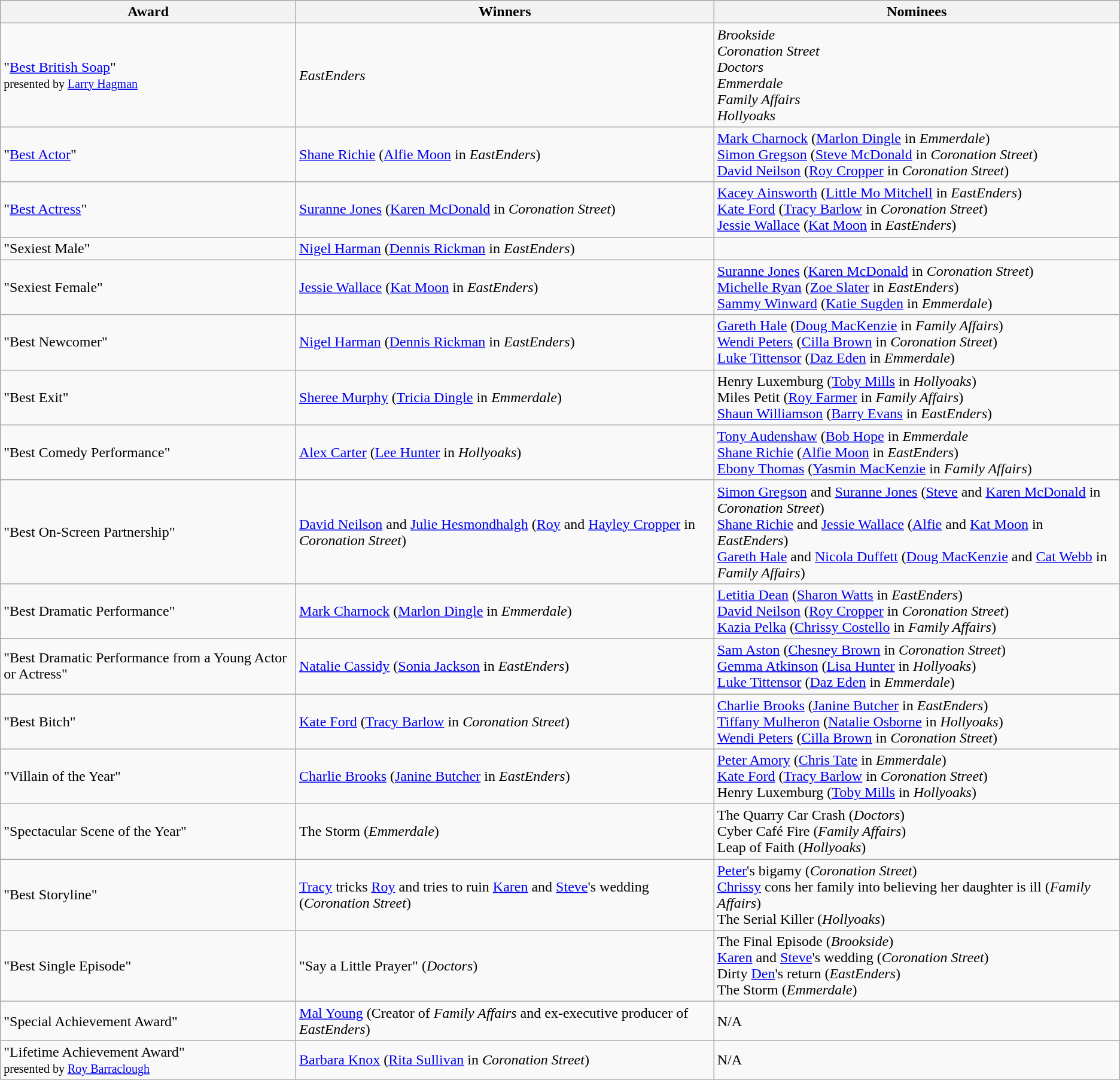<table class="wikitable">
<tr>
<th>Award</th>
<th>Winners</th>
<th>Nominees</th>
</tr>
<tr>
<td>"<a href='#'>Best British Soap</a>"<br><small>presented by <a href='#'>Larry Hagman</a></small></td>
<td><em>EastEnders</em></td>
<td><em>Brookside</em> <br> <em>Coronation Street</em> <br> <em>Doctors</em> <br> <em>Emmerdale</em> <br> <em>Family Affairs</em> <br> <em>Hollyoaks</em></td>
</tr>
<tr>
<td>"<a href='#'>Best Actor</a>"</td>
<td><a href='#'>Shane Richie</a> (<a href='#'>Alfie Moon</a> in <em>EastEnders</em>)</td>
<td><a href='#'>Mark Charnock</a> (<a href='#'>Marlon Dingle</a> in <em>Emmerdale</em>) <br> <a href='#'>Simon Gregson</a> (<a href='#'>Steve McDonald</a> in <em>Coronation Street</em>) <br> <a href='#'>David Neilson</a> (<a href='#'>Roy Cropper</a> in <em>Coronation Street</em>) </td>
</tr>
<tr>
<td>"<a href='#'>Best Actress</a>"</td>
<td><a href='#'>Suranne Jones</a> (<a href='#'>Karen McDonald</a> in <em>Coronation Street</em>)</td>
<td><a href='#'>Kacey Ainsworth</a> (<a href='#'>Little Mo Mitchell</a> in <em>EastEnders</em>) <br> <a href='#'>Kate Ford</a> (<a href='#'>Tracy Barlow</a> in <em>Coronation Street</em>) <br> <a href='#'>Jessie Wallace</a> (<a href='#'>Kat Moon</a> in <em>EastEnders</em>) </td>
</tr>
<tr>
<td>"Sexiest Male"</td>
<td><a href='#'>Nigel Harman</a> (<a href='#'>Dennis Rickman</a> in <em>EastEnders</em>)</td>
<td></td>
</tr>
<tr>
<td>"Sexiest Female"</td>
<td><a href='#'>Jessie Wallace</a> (<a href='#'>Kat Moon</a> in <em>EastEnders</em>)</td>
<td><a href='#'>Suranne Jones</a> (<a href='#'>Karen McDonald</a> in <em>Coronation Street</em>) <br> <a href='#'>Michelle Ryan</a> (<a href='#'>Zoe Slater</a> in <em>EastEnders</em>) <br> <a href='#'>Sammy Winward</a> (<a href='#'>Katie Sugden</a> in <em>Emmerdale</em>) </td>
</tr>
<tr>
<td>"Best Newcomer"</td>
<td><a href='#'>Nigel Harman</a> (<a href='#'>Dennis Rickman</a> in <em>EastEnders</em>)</td>
<td><a href='#'>Gareth Hale</a> (<a href='#'>Doug MacKenzie</a> in <em>Family Affairs</em>) <br> <a href='#'>Wendi Peters</a> (<a href='#'>Cilla Brown</a> in <em>Coronation Street</em>) <br> <a href='#'>Luke Tittensor</a> (<a href='#'>Daz Eden</a> in <em>Emmerdale</em>)</td>
</tr>
<tr>
<td>"Best Exit"</td>
<td><a href='#'>Sheree Murphy</a> (<a href='#'>Tricia Dingle</a> in <em>Emmerdale</em>)</td>
<td>Henry Luxemburg (<a href='#'>Toby Mills</a> in <em>Hollyoaks</em>) <br> Miles Petit (<a href='#'>Roy Farmer</a> in <em>Family Affairs</em>) <br> <a href='#'>Shaun Williamson</a> (<a href='#'>Barry Evans</a> in <em>EastEnders</em>)</td>
</tr>
<tr>
<td>"Best Comedy Performance"</td>
<td><a href='#'>Alex Carter</a> (<a href='#'>Lee Hunter</a> in <em>Hollyoaks</em>)</td>
<td><a href='#'>Tony Audenshaw</a> (<a href='#'>Bob Hope</a> in <em>Emmerdale</em> <br> <a href='#'>Shane Richie</a> (<a href='#'>Alfie Moon</a> in <em>EastEnders</em>) <br> <a href='#'>Ebony Thomas</a> (<a href='#'>Yasmin MacKenzie</a> in <em>Family Affairs</em>)</td>
</tr>
<tr>
<td>"Best On-Screen Partnership"</td>
<td><a href='#'>David Neilson</a> and <a href='#'>Julie Hesmondhalgh</a> (<a href='#'>Roy</a> and <a href='#'>Hayley Cropper</a> in <em>Coronation Street</em>)</td>
<td><a href='#'>Simon Gregson</a> and <a href='#'>Suranne Jones</a> (<a href='#'>Steve</a> and <a href='#'>Karen McDonald</a> in <em>Coronation Street</em>) <br> <a href='#'>Shane Richie</a> and <a href='#'>Jessie Wallace</a> (<a href='#'>Alfie</a> and <a href='#'>Kat Moon</a> in <em>EastEnders</em>) <br> <a href='#'>Gareth Hale</a> and <a href='#'>Nicola Duffett</a> (<a href='#'>Doug MacKenzie</a> and <a href='#'>Cat Webb</a> in <em>Family Affairs</em>)</td>
</tr>
<tr>
<td>"Best Dramatic Performance"</td>
<td><a href='#'>Mark Charnock</a> (<a href='#'>Marlon Dingle</a> in <em>Emmerdale</em>)</td>
<td><a href='#'>Letitia Dean</a> (<a href='#'>Sharon Watts</a> in <em>EastEnders</em>) <br> <a href='#'>David Neilson</a> (<a href='#'>Roy Cropper</a> in <em>Coronation Street</em>) <br> <a href='#'>Kazia Pelka</a> (<a href='#'>Chrissy Costello</a> in <em>Family Affairs</em>)</td>
</tr>
<tr>
<td>"Best Dramatic Performance from a Young Actor or Actress"</td>
<td><a href='#'>Natalie Cassidy</a> (<a href='#'>Sonia Jackson</a> in <em>EastEnders</em>)</td>
<td><a href='#'>Sam Aston</a> (<a href='#'>Chesney Brown</a> in <em>Coronation Street</em>) <br> <a href='#'>Gemma Atkinson</a> (<a href='#'>Lisa Hunter</a> in <em>Hollyoaks</em>) <br> <a href='#'>Luke Tittensor</a> (<a href='#'>Daz Eden</a> in <em>Emmerdale</em>)</td>
</tr>
<tr>
<td>"Best Bitch"</td>
<td><a href='#'>Kate Ford</a> (<a href='#'>Tracy Barlow</a> in <em>Coronation Street</em>)</td>
<td><a href='#'>Charlie Brooks</a> (<a href='#'>Janine Butcher</a> in <em>EastEnders</em>) <br> <a href='#'>Tiffany Mulheron</a> (<a href='#'>Natalie Osborne</a> in <em>Hollyoaks</em>) <br> <a href='#'>Wendi Peters</a> (<a href='#'>Cilla Brown</a> in <em>Coronation Street</em>)</td>
</tr>
<tr>
<td>"Villain of the Year"</td>
<td><a href='#'>Charlie Brooks</a> (<a href='#'>Janine Butcher</a> in <em>EastEnders</em>)</td>
<td><a href='#'>Peter Amory</a> (<a href='#'>Chris Tate</a> in <em>Emmerdale</em>) <br> <a href='#'>Kate Ford</a> (<a href='#'>Tracy Barlow</a> in <em>Coronation Street</em>) <br> Henry Luxemburg (<a href='#'>Toby Mills</a> in <em>Hollyoaks</em>) </td>
</tr>
<tr>
<td>"Spectacular Scene of the Year"</td>
<td>The Storm (<em>Emmerdale</em>)</td>
<td>The Quarry Car Crash (<em>Doctors</em>) <br> Cyber Café Fire (<em>Family Affairs</em>) <br> Leap of Faith (<em>Hollyoaks</em>)</td>
</tr>
<tr>
<td>"Best Storyline"</td>
<td><a href='#'>Tracy</a> tricks <a href='#'>Roy</a> and tries to ruin <a href='#'>Karen</a> and <a href='#'>Steve</a>'s wedding (<em>Coronation Street</em>)</td>
<td><a href='#'>Peter</a>'s bigamy (<em>Coronation Street</em>) <br> <a href='#'>Chrissy</a> cons her family into believing her daughter is ill (<em>Family Affairs</em>) <br> The Serial Killer (<em>Hollyoaks</em>)</td>
</tr>
<tr>
<td>"Best Single Episode"</td>
<td>"Say a Little Prayer" (<em>Doctors</em>)</td>
<td>The Final Episode (<em>Brookside</em>) <br> <a href='#'>Karen</a> and <a href='#'>Steve</a>'s wedding (<em>Coronation Street</em>) <br> Dirty <a href='#'>Den</a>'s return (<em>EastEnders</em>) <br> The Storm (<em>Emmerdale</em>)</td>
</tr>
<tr>
<td>"Special Achievement Award"</td>
<td><a href='#'>Mal Young</a> (Creator of <em>Family Affairs</em> and ex-executive producer of <em>EastEnders</em>)</td>
<td>N/A</td>
</tr>
<tr>
<td>"Lifetime Achievement Award"<br><small>presented by <a href='#'>Roy Barraclough</a></small></td>
<td><a href='#'>Barbara Knox</a> (<a href='#'>Rita Sullivan</a> in <em>Coronation Street</em>)</td>
<td>N/A</td>
</tr>
</table>
